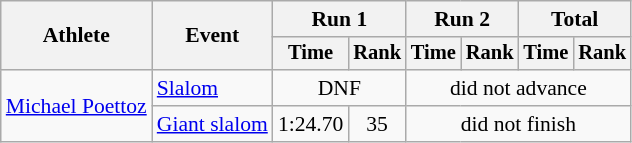<table class="wikitable" style="font-size:90%">
<tr>
<th rowspan=2>Athlete</th>
<th rowspan=2>Event</th>
<th colspan=2>Run 1</th>
<th colspan=2>Run 2</th>
<th colspan=2>Total</th>
</tr>
<tr style="font-size:95%">
<th>Time</th>
<th>Rank</th>
<th>Time</th>
<th>Rank</th>
<th>Time</th>
<th>Rank</th>
</tr>
<tr align=center>
<td align="left" rowspan="2"><a href='#'>Michael Poettoz</a></td>
<td align="left"><a href='#'>Slalom</a></td>
<td colspan=2>DNF</td>
<td colspan=4>did not advance</td>
</tr>
<tr align=center>
<td align="left"><a href='#'>Giant slalom</a></td>
<td>1:24.70</td>
<td>35</td>
<td colspan=4>did not finish</td>
</tr>
</table>
